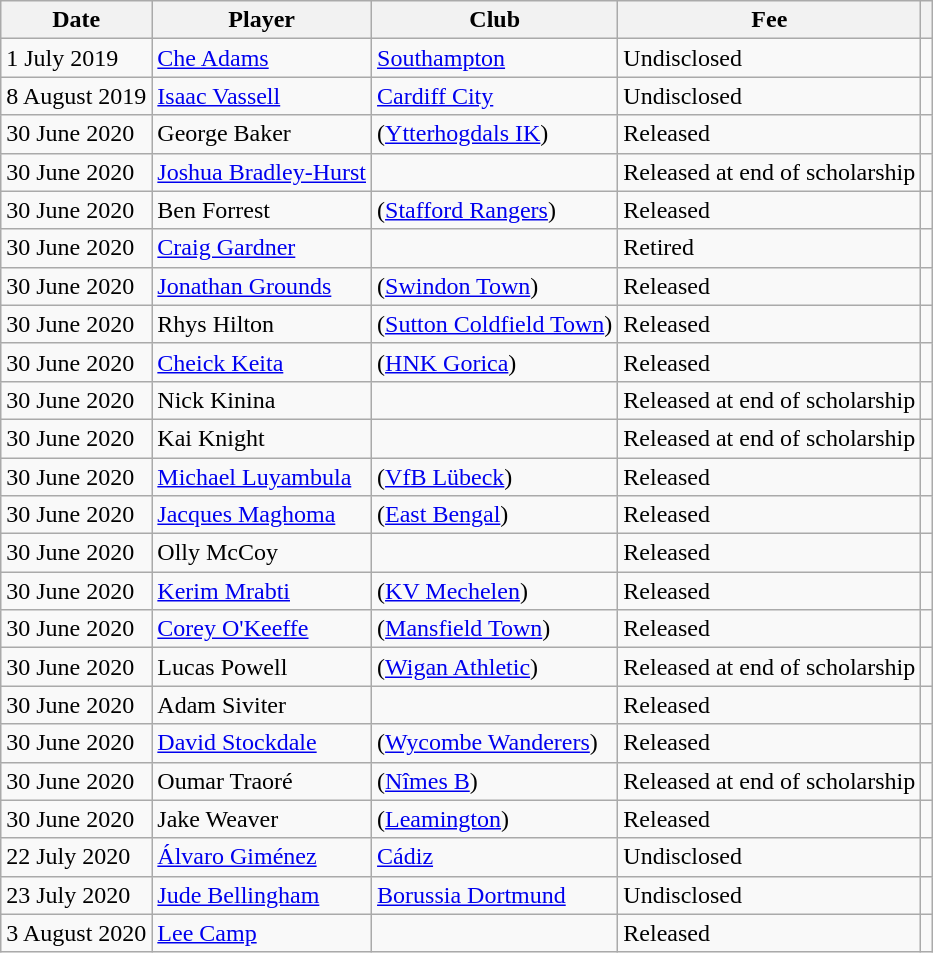<table class="wikitable" style=text-align: left>
<tr>
<th>Date</th>
<th>Player</th>
<th>Club </th>
<th>Fee</th>
<th></th>
</tr>
<tr>
<td>1 July 2019</td>
<td><a href='#'>Che Adams</a></td>
<td><a href='#'>Southampton</a></td>
<td>Undisclosed</td>
<td style=text-align:center></td>
</tr>
<tr>
<td>8 August 2019</td>
<td><a href='#'>Isaac Vassell</a></td>
<td><a href='#'>Cardiff City</a></td>
<td>Undisclosed</td>
<td style=text-align:center></td>
</tr>
<tr>
<td>30 June 2020</td>
<td>George Baker</td>
<td>(<a href='#'>Ytterhogdals IK</a>)</td>
<td>Released</td>
<td style=text-align:center></td>
</tr>
<tr>
<td>30 June 2020</td>
<td><a href='#'>Joshua Bradley-Hurst</a></td>
<td></td>
<td>Released at end of scholarship</td>
<td style=text-align:center></td>
</tr>
<tr>
<td>30 June 2020</td>
<td>Ben Forrest</td>
<td>(<a href='#'>Stafford Rangers</a>)</td>
<td>Released</td>
<td style=text-align:center></td>
</tr>
<tr>
<td>30 June 2020</td>
<td><a href='#'>Craig Gardner</a></td>
<td></td>
<td>Retired</td>
<td style=text-align:center></td>
</tr>
<tr>
<td>30 June 2020</td>
<td><a href='#'>Jonathan Grounds</a></td>
<td>(<a href='#'>Swindon Town</a>)</td>
<td>Released</td>
<td style=text-align:center></td>
</tr>
<tr>
<td>30 June 2020</td>
<td>Rhys Hilton</td>
<td>(<a href='#'>Sutton Coldfield Town</a>)</td>
<td>Released</td>
<td style=text-align:center></td>
</tr>
<tr>
<td>30 June 2020</td>
<td><a href='#'>Cheick Keita</a></td>
<td>(<a href='#'>HNK Gorica</a>)</td>
<td>Released</td>
<td style=text-align:center></td>
</tr>
<tr>
<td>30 June 2020</td>
<td>Nick Kinina</td>
<td></td>
<td>Released at end of scholarship</td>
<td style=text-align:center></td>
</tr>
<tr>
<td>30 June 2020</td>
<td>Kai Knight</td>
<td></td>
<td>Released at end of scholarship</td>
<td style=text-align:center></td>
</tr>
<tr>
<td>30 June 2020</td>
<td><a href='#'>Michael Luyambula</a></td>
<td>(<a href='#'>VfB Lübeck</a>)</td>
<td>Released</td>
<td style=text-align:center></td>
</tr>
<tr>
<td>30 June 2020</td>
<td><a href='#'>Jacques Maghoma</a></td>
<td>(<a href='#'>East Bengal</a>)</td>
<td>Released</td>
<td style=text-align:center></td>
</tr>
<tr>
<td>30 June 2020</td>
<td>Olly McCoy</td>
<td></td>
<td>Released</td>
<td style=text-align:center></td>
</tr>
<tr>
<td>30 June 2020</td>
<td><a href='#'>Kerim Mrabti</a></td>
<td>(<a href='#'>KV Mechelen</a>)</td>
<td>Released</td>
<td style=text-align:center></td>
</tr>
<tr>
<td>30 June 2020</td>
<td><a href='#'>Corey O'Keeffe</a></td>
<td>(<a href='#'>Mansfield Town</a>)</td>
<td>Released</td>
<td style=text-align:center></td>
</tr>
<tr>
<td>30 June 2020</td>
<td>Lucas Powell</td>
<td>(<a href='#'>Wigan Athletic</a>)</td>
<td>Released at end of scholarship</td>
<td style=text-align:center></td>
</tr>
<tr>
<td>30 June 2020</td>
<td>Adam Siviter</td>
<td></td>
<td>Released</td>
<td style=text-align:center></td>
</tr>
<tr>
<td>30 June 2020</td>
<td><a href='#'>David Stockdale</a></td>
<td>(<a href='#'>Wycombe Wanderers</a>)</td>
<td>Released</td>
<td style=text-align:center></td>
</tr>
<tr>
<td>30 June 2020</td>
<td>Oumar Traoré</td>
<td>(<a href='#'>Nîmes B</a>)</td>
<td>Released at end of scholarship</td>
<td style=text-align:center></td>
</tr>
<tr>
<td>30 June 2020</td>
<td>Jake Weaver</td>
<td>(<a href='#'>Leamington</a>)</td>
<td>Released</td>
<td style=text-align:center></td>
</tr>
<tr>
<td>22 July 2020</td>
<td><a href='#'>Álvaro Giménez</a></td>
<td><a href='#'>Cádiz</a></td>
<td>Undisclosed</td>
<td style=text-align:center></td>
</tr>
<tr>
<td>23 July 2020</td>
<td><a href='#'>Jude Bellingham</a></td>
<td><a href='#'>Borussia Dortmund</a></td>
<td>Undisclosed</td>
<td style=text-align:center></td>
</tr>
<tr>
<td>3 August 2020</td>
<td><a href='#'>Lee Camp</a></td>
<td></td>
<td>Released</td>
<td style=text-align:center></td>
</tr>
</table>
